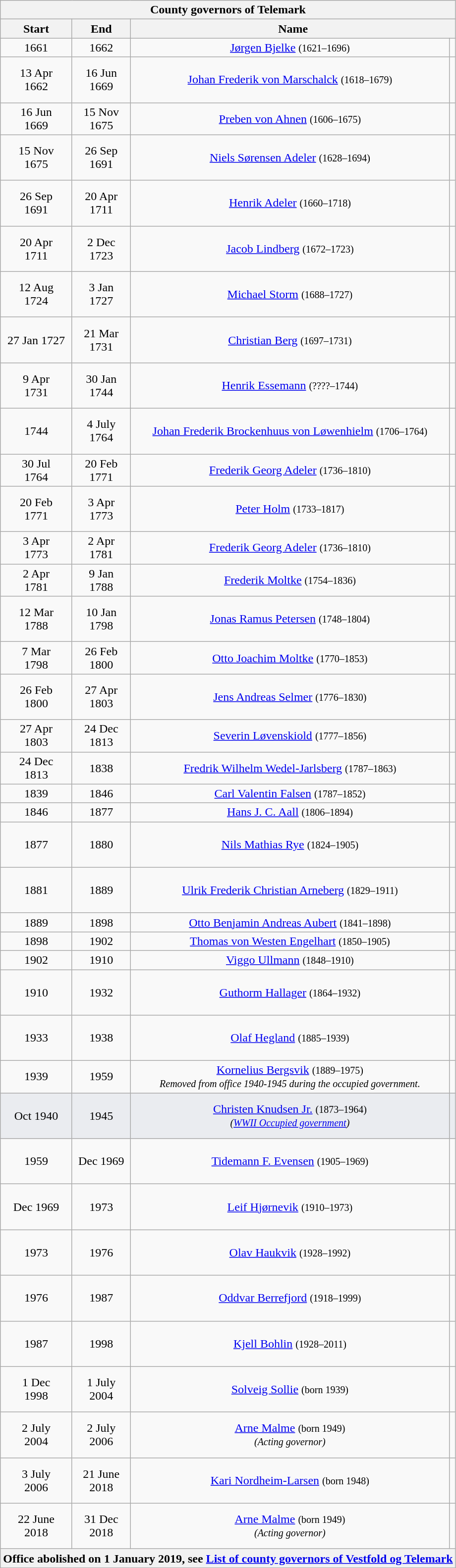<table class="wikitable" style="text-align:center;">
<tr>
<th colspan=5>County governors of Telemark</th>
</tr>
<tr>
<th>Start</th>
<th>End</th>
<th colspan="2">Name</th>
</tr>
<tr>
<td>1661</td>
<td>1662</td>
<td><a href='#'>Jørgen Bjelke</a> <small>(1621–1696)</small></td>
<td></td>
</tr>
<tr>
<td>13 Apr<br>1662</td>
<td>16 Jun<br>1669</td>
<td><a href='#'>Johan Frederik von Marschalck</a> <small>(1618–1679)</small></td>
<td><br><br><br></td>
</tr>
<tr>
<td>16 Jun<br>1669</td>
<td>15 Nov<br>1675</td>
<td><a href='#'>Preben von Ahnen</a> <small>(1606–1675)</small></td>
<td></td>
</tr>
<tr>
<td>15 Nov<br>1675</td>
<td>26 Sep<br>1691</td>
<td><a href='#'>Niels Sørensen Adeler</a> <small>(1628–1694)</small></td>
<td><br><br><br></td>
</tr>
<tr>
<td>26 Sep<br>1691</td>
<td>20 Apr<br>1711</td>
<td><a href='#'>Henrik Adeler</a> <small>(1660–1718)</small></td>
<td><br><br><br></td>
</tr>
<tr>
<td>20 Apr<br>1711</td>
<td>2 Dec<br>1723</td>
<td><a href='#'>Jacob Lindberg</a> <small>(1672–1723)</small></td>
<td><br><br><br></td>
</tr>
<tr>
<td>12 Aug<br>1724</td>
<td>3 Jan<br>1727</td>
<td><a href='#'>Michael Storm</a> <small>(1688–1727)</small></td>
<td><br><br><br></td>
</tr>
<tr>
<td>27 Jan 1727</td>
<td>21 Mar<br>1731</td>
<td><a href='#'>Christian Berg</a> <small>(1697–1731)</small></td>
<td><br><br><br></td>
</tr>
<tr>
<td>9 Apr<br>1731</td>
<td>30 Jan<br>1744</td>
<td><a href='#'>Henrik Essemann</a> <small>(????–1744)</small></td>
<td><br><br><br></td>
</tr>
<tr>
<td>1744</td>
<td>4 July<br>1764</td>
<td><a href='#'>Johan Frederik Brockenhuus von Løwenhielm</a> <small>(1706–1764)</small></td>
<td><br><br><br></td>
</tr>
<tr>
<td>30 Jul<br>1764</td>
<td>20 Feb<br>1771</td>
<td><a href='#'>Frederik Georg Adeler</a> <small>(1736–1810)</small></td>
<td></td>
</tr>
<tr>
<td>20 Feb<br>1771</td>
<td>3 Apr<br>1773</td>
<td><a href='#'>Peter Holm</a> <small>(1733–1817)</small></td>
<td><br><br><br></td>
</tr>
<tr>
<td>3 Apr<br>1773</td>
<td>2 Apr<br>1781</td>
<td><a href='#'>Frederik Georg Adeler</a> <small>(1736–1810)</small></td>
<td></td>
</tr>
<tr>
<td>2 Apr<br>1781</td>
<td>9 Jan<br>1788</td>
<td><a href='#'>Frederik Moltke</a> <small>(1754–1836)</small></td>
<td></td>
</tr>
<tr>
<td>12 Mar<br>1788</td>
<td>10 Jan<br>1798</td>
<td><a href='#'>Jonas Ramus Petersen</a> <small>(1748–1804)</small></td>
<td><br><br><br></td>
</tr>
<tr>
<td>7 Mar<br>1798</td>
<td>26 Feb<br>1800</td>
<td><a href='#'>Otto Joachim Moltke</a> <small>(1770–1853)</small></td>
<td></td>
</tr>
<tr>
<td>26 Feb<br>1800</td>
<td>27 Apr<br>1803</td>
<td><a href='#'>Jens Andreas Selmer</a> <small>(1776–1830)</small></td>
<td><br><br><br></td>
</tr>
<tr>
<td>27 Apr<br>1803</td>
<td>24 Dec<br>1813</td>
<td><a href='#'>Severin Løvenskiold</a> <small>(1777–1856)</small></td>
<td></td>
</tr>
<tr>
<td>24 Dec<br>1813</td>
<td>1838</td>
<td><a href='#'>Fredrik Wilhelm Wedel-Jarlsberg</a> <small>(1787–1863)</small></td>
<td></td>
</tr>
<tr>
<td>1839</td>
<td>1846</td>
<td><a href='#'>Carl Valentin Falsen</a> <small>(1787–1852)</small></td>
<td></td>
</tr>
<tr>
<td>1846</td>
<td>1877</td>
<td><a href='#'>Hans J. C. Aall</a> <small>(1806–1894)</small></td>
<td></td>
</tr>
<tr>
<td>1877</td>
<td>1880</td>
<td><a href='#'>Nils Mathias Rye</a> <small>(1824–1905)</small></td>
<td><br><br><br></td>
</tr>
<tr>
<td>1881</td>
<td>1889</td>
<td><a href='#'>Ulrik Frederik Christian Arneberg</a> <small>(1829–1911)</small></td>
<td><br><br><br></td>
</tr>
<tr>
<td>1889</td>
<td>1898</td>
<td><a href='#'>Otto Benjamin Andreas Aubert</a> <small>(1841–1898)</small></td>
<td></td>
</tr>
<tr>
<td>1898</td>
<td>1902</td>
<td><a href='#'>Thomas von Westen Engelhart</a> <small>(1850–1905)</small></td>
<td></td>
</tr>
<tr>
<td>1902</td>
<td>1910</td>
<td><a href='#'>Viggo Ullmann</a> <small>(1848–1910)</small></td>
<td></td>
</tr>
<tr>
<td>1910</td>
<td>1932</td>
<td><a href='#'>Guthorm Hallager</a> <small>(1864–1932)</small></td>
<td><br><br><br></td>
</tr>
<tr>
<td>1933</td>
<td>1938</td>
<td><a href='#'>Olaf Hegland</a> <small>(1885–1939)</small></td>
<td><br><br><br></td>
</tr>
<tr>
<td>1939</td>
<td>1959</td>
<td><a href='#'>Kornelius Bergsvik</a> <small>(1889–1975)<br><em>Removed from office 1940-1945 during the occupied government.</em></small></td>
<td></td>
</tr>
<tr bgcolor="#EAECF0">
<td>Oct 1940</td>
<td>1945</td>
<td><a href='#'>Christen Knudsen Jr.</a> <small>(1873–1964)<br><em>(<a href='#'>WWII Occupied government</a>)</em></small></td>
<td><br><br><br></td>
</tr>
<tr>
<td>1959</td>
<td>Dec 1969</td>
<td><a href='#'>Tidemann F. Evensen</a> <small>(1905–1969)</small></td>
<td><br><br><br></td>
</tr>
<tr>
<td>Dec 1969</td>
<td>1973</td>
<td><a href='#'>Leif Hjørnevik</a> <small>(1910–1973)</small></td>
<td><br><br><br></td>
</tr>
<tr>
<td>1973</td>
<td>1976</td>
<td><a href='#'>Olav Haukvik</a> <small>(1928–1992)</small></td>
<td><br><br><br></td>
</tr>
<tr>
<td>1976</td>
<td>1987</td>
<td><a href='#'>Oddvar Berrefjord</a> <small>(1918–1999)</small></td>
<td><br><br><br></td>
</tr>
<tr>
<td>1987</td>
<td>1998</td>
<td><a href='#'>Kjell Bohlin</a> <small>(1928–2011)</small></td>
<td><br><br><br></td>
</tr>
<tr>
<td>1 Dec<br>1998</td>
<td>1 July<br>2004</td>
<td><a href='#'>Solveig Sollie</a> <small>(born 1939)</small></td>
<td><br><br><br></td>
</tr>
<tr>
<td>2 July<br>2004</td>
<td>2 July<br>2006</td>
<td><a href='#'>Arne Malme</a> <small>(born 1949)<br><em>(Acting governor)</em></small></td>
<td><br><br><br></td>
</tr>
<tr>
<td>3 July<br>2006</td>
<td>21 June<br>2018</td>
<td><a href='#'>Kari Nordheim-Larsen</a> <small>(born 1948)</small></td>
<td><br><br><br></td>
</tr>
<tr>
<td>22 June<br>2018</td>
<td>31 Dec<br>2018</td>
<td><a href='#'>Arne Malme</a> <small>(born 1949)<br><em>(Acting governor)</em></small></td>
<td><br><br><br></td>
</tr>
<tr>
<th colspan="4">Office abolished on 1 January 2019, see <a href='#'>List of county governors of Vestfold og Telemark</a></th>
</tr>
</table>
